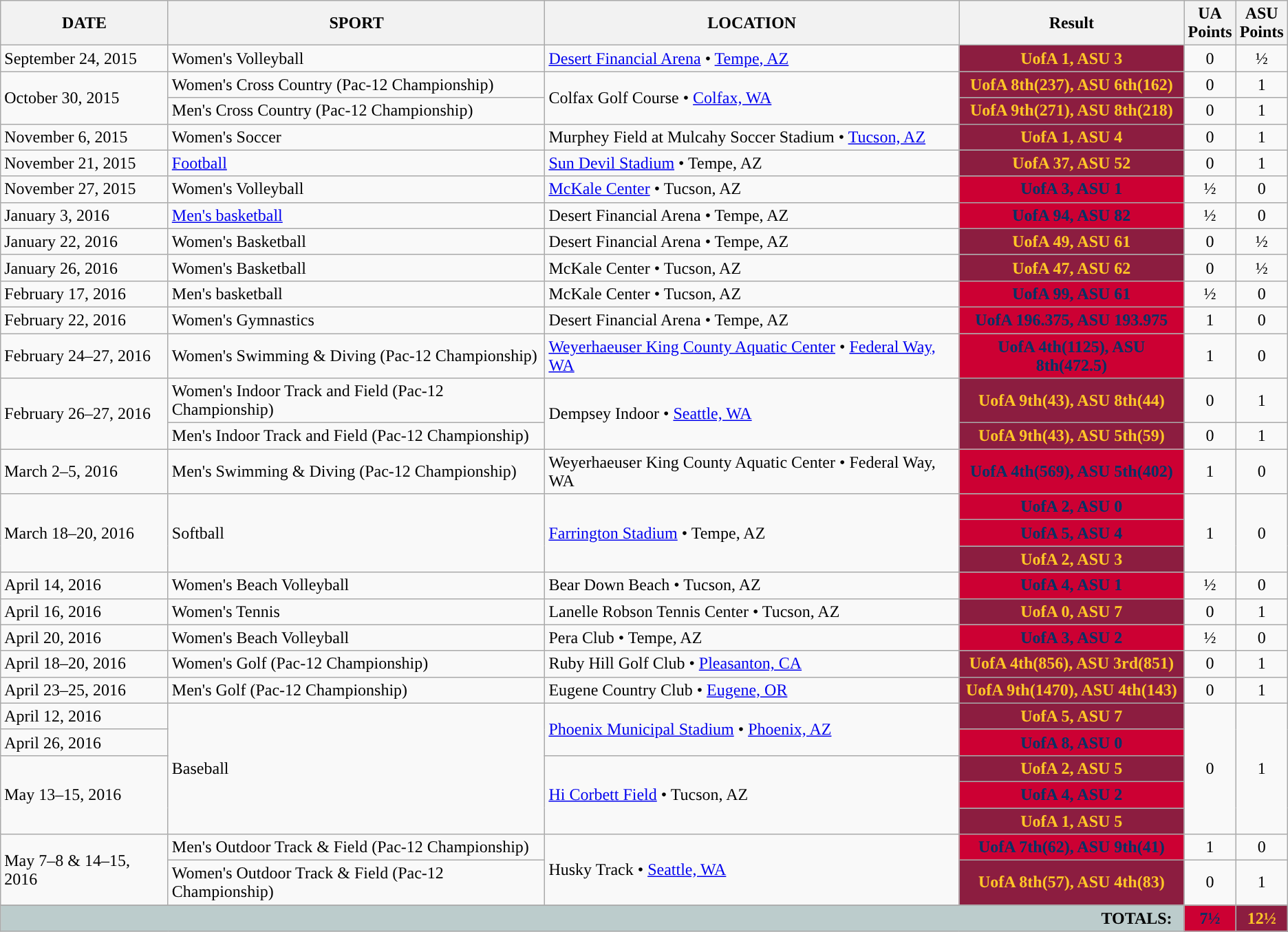<table class=wikitable>
<tr>
<th>DATE</th>
<th>SPORT</th>
<th>LOCATION</th>
<th>Result</th>
<th>UA<br>Points</th>
<th>ASU<br>Points</th>
</tr>
<tr>
<td>September 24, 2015</td>
<td>Women's Volleyball</td>
<td><a href='#'>Desert Financial Arena</a> • <a href='#'>Tempe, AZ</a></td>
<th style="background:#8C1D40; color:#FFC627;">UofA 1, ASU 3</th>
<td align="center">0</td>
<td align="center">½</td>
</tr>
<tr>
<td rowspan=2>October 30, 2015</td>
<td>Women's Cross Country (Pac-12 Championship)</td>
<td rowspan=2>Colfax Golf Course • <a href='#'>Colfax, WA</a></td>
<th style="background:#8C1D40; color:#FFC627;">UofA 8th(237), ASU 6th(162)</th>
<td align="center">0</td>
<td align="center">1</td>
</tr>
<tr>
<td>Men's Cross Country (Pac-12 Championship)</td>
<th style="background:#8C1D40; color:#FFC627;">UofA 9th(271), ASU 8th(218)</th>
<td align="center">0</td>
<td align="center">1</td>
</tr>
<tr>
<td>November 6, 2015</td>
<td>Women's Soccer</td>
<td>Murphey Field at Mulcahy Soccer Stadium • <a href='#'>Tucson, AZ</a></td>
<th style="background:#8C1D40; color:#FFC627;">UofA 1, ASU 4</th>
<td align="center">0</td>
<td align="center">1</td>
</tr>
<tr>
<td>November 21, 2015</td>
<td><a href='#'>Football</a></td>
<td><a href='#'>Sun Devil Stadium</a> • Tempe, AZ</td>
<th style="background:#8C1D40; color:#FFC627;">UofA 37, ASU 52</th>
<td align="center">0</td>
<td align="center">1</td>
</tr>
<tr>
<td>November 27, 2015</td>
<td>Women's Volleyball</td>
<td><a href='#'>McKale Center</a> • Tucson, AZ</td>
<th style="background:#CC0033; color:#003366;">UofA 3, ASU 1</th>
<td align="center">½</td>
<td align="center">0</td>
</tr>
<tr>
<td>January 3, 2016</td>
<td><a href='#'>Men's basketball</a></td>
<td>Desert Financial Arena • Tempe, AZ</td>
<th style="background:#CC0033; color:#003366;">UofA 94, ASU 82</th>
<td align="center">½</td>
<td align="center">0</td>
</tr>
<tr>
<td>January 22, 2016</td>
<td>Women's Basketball</td>
<td>Desert Financial Arena • Tempe, AZ</td>
<th style="background:#8C1D40; color:#FFC627;">UofA 49, ASU 61</th>
<td align="center">0</td>
<td align="center">½</td>
</tr>
<tr>
<td>January 26, 2016</td>
<td>Women's Basketball</td>
<td>McKale Center • Tucson, AZ</td>
<th style="background:#8C1D40; color:#FFC627;">UofA 47, ASU 62</th>
<td align="center">0</td>
<td align="center">½</td>
</tr>
<tr>
<td>February 17, 2016</td>
<td>Men's basketball</td>
<td>McKale Center • Tucson, AZ</td>
<th style="background:#CC0033; color:#003366;">UofA 99, ASU 61</th>
<td align="center">½</td>
<td align="center">0</td>
</tr>
<tr>
<td>February 22, 2016</td>
<td>Women's Gymnastics</td>
<td>Desert Financial Arena • Tempe, AZ</td>
<th style="background:#CC0033; color:#003366;">UofA 196.375, ASU 193.975</th>
<td align="center">1</td>
<td align="center">0</td>
</tr>
<tr>
<td>February 24–27, 2016</td>
<td>Women's Swimming & Diving (Pac-12 Championship)</td>
<td><a href='#'>Weyerhaeuser King County Aquatic Center</a> • <a href='#'>Federal Way, WA</a></td>
<th style="background:#CC0033; color:#003366;">UofA 4th(1125), ASU 8th(472.5)</th>
<td align="center">1</td>
<td align="center">0</td>
</tr>
<tr>
<td rowspan=2>February 26–27, 2016</td>
<td>Women's Indoor Track and Field (Pac-12 Championship)</td>
<td rowspan=2>Dempsey Indoor • <a href='#'>Seattle, WA</a></td>
<th style="background:#8C1D40; color:#FFC627;">UofA 9th(43), ASU 8th(44)</th>
<td align="center">0</td>
<td align="center">1</td>
</tr>
<tr>
<td>Men's Indoor Track and Field (Pac-12 Championship)</td>
<th style="background:#8C1D40; color:#FFC627;">UofA 9th(43), ASU 5th(59)</th>
<td align="center">0</td>
<td align="center">1</td>
</tr>
<tr>
<td>March 2–5, 2016</td>
<td>Men's Swimming & Diving (Pac-12 Championship)</td>
<td>Weyerhaeuser King County Aquatic Center • Federal Way, WA</td>
<th style="background:#CC0033; color:#003366;">UofA 4th(569), ASU 5th(402)</th>
<td align="center">1</td>
<td align="center">0</td>
</tr>
<tr>
<td rowspan="3">March 18–20, 2016</td>
<td rowspan="3">Softball</td>
<td rowspan="3"><a href='#'>Farrington Stadium</a> • Tempe, AZ</td>
<th style="background:#CC0033; color:#003366;">UofA 2, ASU 0</th>
<td rowspan="3" align="center">1</td>
<td rowspan="3" align="center">0</td>
</tr>
<tr>
<th style="background:#CC0033; color:#003366;">UofA 5, ASU 4</th>
</tr>
<tr>
<th style="background:#8C1D40; color:#FFC627;">UofA 2, ASU 3</th>
</tr>
<tr>
<td>April 14, 2016</td>
<td>Women's Beach Volleyball</td>
<td>Bear Down Beach • Tucson, AZ</td>
<th style="background:#CC0033; color:#003366;">UofA 4, ASU 1</th>
<td align="center">½</td>
<td align="center">0</td>
</tr>
<tr>
<td>April 16, 2016</td>
<td>Women's Tennis</td>
<td>Lanelle Robson Tennis Center • Tucson, AZ</td>
<th style="background:#8C1D40; color:#FFC627;">UofA 0, ASU 7</th>
<td align="center">0</td>
<td align="center">1</td>
</tr>
<tr>
<td>April 20, 2016</td>
<td>Women's Beach Volleyball</td>
<td>Pera Club • Tempe, AZ</td>
<th style="background:#CC0033; color:#003366;">UofA 3, ASU 2</th>
<td align="center">½</td>
<td align="center">0</td>
</tr>
<tr>
<td>April 18–20, 2016</td>
<td>Women's Golf (Pac-12 Championship)</td>
<td>Ruby Hill Golf Club • <a href='#'>Pleasanton, CA</a></td>
<th style="background:#8C1D40; color:#FFC627;">UofA 4th(856), ASU 3rd(851)</th>
<td align="center">0</td>
<td align="center">1</td>
</tr>
<tr>
<td>April 23–25, 2016</td>
<td>Men's Golf (Pac-12 Championship)</td>
<td>Eugene Country Club • <a href='#'>Eugene, OR</a></td>
<th style="background:#8C1D40; color:#FFC627;">UofA 9th(1470), ASU 4th(143)</th>
<td align="center">0</td>
<td align="center">1</td>
</tr>
<tr>
<td>April 12, 2016</td>
<td rowspan="5">Baseball</td>
<td rowspan="2"><a href='#'>Phoenix Municipal Stadium</a> • <a href='#'>Phoenix, AZ</a></td>
<th style="background:#8C1D40; color:#FFC627;">UofA 5, ASU 7</th>
<td rowspan="5" align="center">0</td>
<td rowspan="5" align="center">1</td>
</tr>
<tr>
<td>April 26, 2016</td>
<th style="background:#CC0033; color:#003366;">UofA 8, ASU 0</th>
</tr>
<tr>
<td rowspan="3">May 13–15, 2016</td>
<td rowspan="3"><a href='#'>Hi Corbett Field</a> • Tucson, AZ</td>
<th style="background:#8C1D40; color:#FFC627;">UofA 2, ASU 5</th>
</tr>
<tr>
<th style="background:#CC0033; color:#003366;">UofA 4, ASU 2</th>
</tr>
<tr>
<th style="background:#8C1D40; color:#FFC627;">UofA 1, ASU 5</th>
</tr>
<tr>
<td rowspan=2>May 7–8 & 14–15, 2016</td>
<td>Men's Outdoor Track & Field (Pac-12 Championship)</td>
<td rowspan=2>Husky Track • <a href='#'>Seattle, WA</a></td>
<th style="background:#CC0033; color:#003366;">UofA 7th(62), ASU 9th(41)</th>
<td align="center">1</td>
<td align="center">0</td>
</tr>
<tr>
<td>Women's Outdoor Track & Field (Pac-12 Championship)</td>
<th style="background:#8C1D40; color:#FFC627;">UofA 8th(57), ASU 4th(83)</th>
<td align="center">0</td>
<td align="center">1</td>
</tr>
<tr>
</tr>
<tr style="background:#bccccc;">
<td colspan="4" style="text-align:right;"><strong>TOTALS:</strong>  </td>
<th style="background:#CC0033; color:#003366;">7½</th>
<th style="background:#8C1D40; color:#FFC627;">12½</th>
</tr>
</table>
